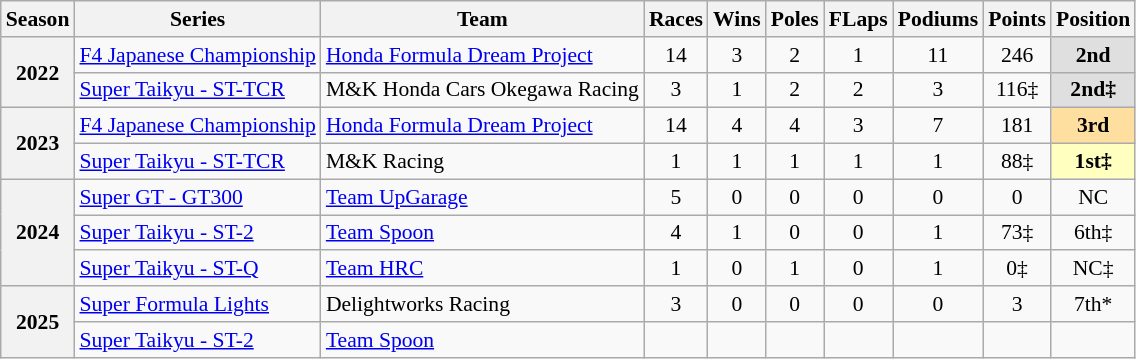<table class="wikitable" style="font-size: 90%; text-align:center">
<tr>
<th>Season</th>
<th>Series</th>
<th>Team</th>
<th>Races</th>
<th>Wins</th>
<th>Poles</th>
<th>FLaps</th>
<th>Podiums</th>
<th>Points</th>
<th>Position</th>
</tr>
<tr>
<th rowspan="2">2022</th>
<td align=left><a href='#'>F4 Japanese Championship</a></td>
<td align=left><a href='#'>Honda Formula Dream Project</a></td>
<td>14</td>
<td>3</td>
<td>2</td>
<td>1</td>
<td>11</td>
<td>246</td>
<td style="background:#DFDFDF;"><strong>2nd</strong></td>
</tr>
<tr>
<td align=left><a href='#'>Super Taikyu - ST-TCR</a></td>
<td align=left>M&K Honda Cars Okegawa Racing</td>
<td>3</td>
<td>1</td>
<td>2</td>
<td>2</td>
<td>3</td>
<td>116‡</td>
<td style="background:#dfdfdf"><strong>2nd‡</strong></td>
</tr>
<tr>
<th rowspan="2">2023</th>
<td align=left><a href='#'>F4 Japanese Championship</a></td>
<td align=left><a href='#'>Honda Formula Dream Project</a></td>
<td>14</td>
<td>4</td>
<td>4</td>
<td>3</td>
<td>7</td>
<td>181</td>
<td style="background:#FFDF9F;"><strong>3rd</strong></td>
</tr>
<tr>
<td align=left><a href='#'>Super Taikyu - ST-TCR</a></td>
<td align=left>M&K Racing</td>
<td>1</td>
<td>1</td>
<td>1</td>
<td>1</td>
<td>1</td>
<td>88‡</td>
<td style="background:#ffffbf"><strong>1st‡</strong></td>
</tr>
<tr>
<th rowspan="3">2024</th>
<td align=left><a href='#'>Super GT - GT300</a></td>
<td align=left><a href='#'>Team UpGarage</a></td>
<td>5</td>
<td>0</td>
<td>0</td>
<td>0</td>
<td>0</td>
<td>0</td>
<td>NC</td>
</tr>
<tr>
<td align=left><a href='#'>Super Taikyu - ST-2</a></td>
<td align=left><a href='#'>Team Spoon</a></td>
<td>4</td>
<td>1</td>
<td>0</td>
<td>0</td>
<td>1</td>
<td>73‡</td>
<td>6th‡</td>
</tr>
<tr>
<td align=left><a href='#'>Super Taikyu - ST-Q</a></td>
<td align=left><a href='#'>Team HRC</a></td>
<td>1</td>
<td>0</td>
<td>1</td>
<td>0</td>
<td>1</td>
<td>0‡</td>
<td>NC‡</td>
</tr>
<tr>
<th rowspan="2">2025</th>
<td align=left><a href='#'>Super Formula Lights</a></td>
<td align=left>Delightworks Racing</td>
<td>3</td>
<td>0</td>
<td>0</td>
<td>0</td>
<td>0</td>
<td>3</td>
<td>7th*</td>
</tr>
<tr>
<td align="left"><a href='#'>Super Taikyu - ST-2</a></td>
<td align="left"><a href='#'>Team Spoon</a></td>
<td></td>
<td></td>
<td></td>
<td></td>
<td></td>
<td></td>
<td></td>
</tr>
</table>
